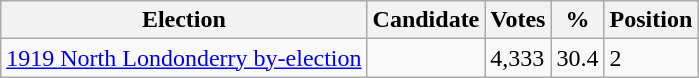<table class="wikitable sortable">
<tr>
<th>Election</th>
<th>Candidate</th>
<th>Votes</th>
<th>%</th>
<th>Position</th>
</tr>
<tr>
<td><a href='#'>1919 North Londonderry by-election</a></td>
<td></td>
<td>4,333</td>
<td>30.4</td>
<td>2</td>
</tr>
</table>
